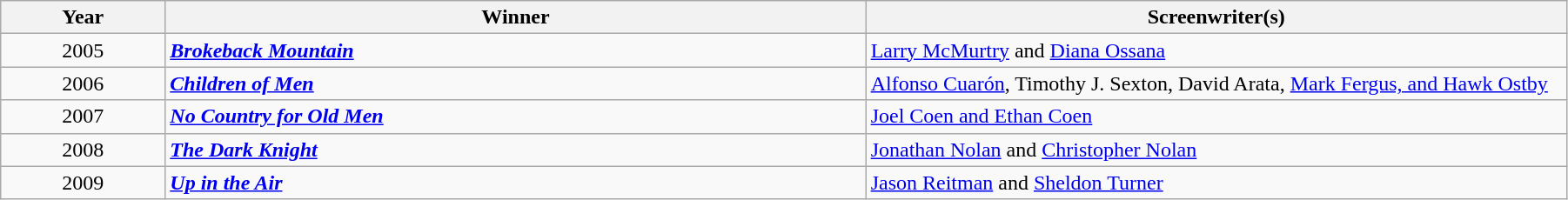<table class="wikitable" width="95%" cellpadding="5">
<tr>
<th width="100"><strong>Year</strong></th>
<th width="450"><strong>Winner</strong></th>
<th width="450"><strong>Screenwriter(s)</strong></th>
</tr>
<tr>
<td style="text-align:center;">2005</td>
<td><strong><em><a href='#'>Brokeback Mountain</a></em></strong></td>
<td><a href='#'>Larry McMurtry</a> and <a href='#'>Diana Ossana</a></td>
</tr>
<tr>
<td style="text-align:center;">2006</td>
<td><strong><em><a href='#'>Children of Men</a></em></strong></td>
<td><a href='#'>Alfonso Cuarón</a>, Timothy J. Sexton, David Arata, <a href='#'>Mark Fergus, and Hawk Ostby</a></td>
</tr>
<tr>
<td style="text-align:center;">2007</td>
<td><strong><em><a href='#'>No Country for Old Men</a></em></strong></td>
<td><a href='#'>Joel Coen and Ethan Coen</a></td>
</tr>
<tr>
<td style="text-align:center;">2008</td>
<td><strong><em><a href='#'>The Dark Knight</a></em></strong></td>
<td><a href='#'>Jonathan Nolan</a> and <a href='#'>Christopher Nolan</a></td>
</tr>
<tr>
<td style="text-align:center;">2009</td>
<td><strong><em><a href='#'>Up in the Air</a></em></strong></td>
<td><a href='#'>Jason Reitman</a> and <a href='#'>Sheldon Turner</a></td>
</tr>
</table>
